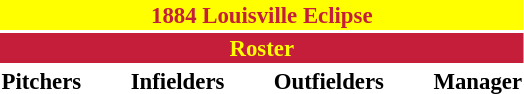<table class="toccolours" style="font-size: 95%;">
<tr>
<th colspan="10" style="background-color: #FFFF00; color: #C41E3A; text-align: center;">1884 Louisville Eclipse</th>
</tr>
<tr>
<td colspan="10" style="background-color: #C41E3A; color: yellow; text-align: center;"><strong>Roster</strong></td>
</tr>
<tr>
<td valign="top"><strong>Pitchers</strong><br>



</td>
<td width="25px"></td>
<td valign="top"><strong>Infielders</strong><br>




</td>
<td width="25px"></td>
<td valign="top"><strong>Outfielders</strong><br>



</td>
<td width="25px"></td>
<td valign="top"><strong>Manager</strong><br>
</td>
</tr>
<tr>
</tr>
</table>
